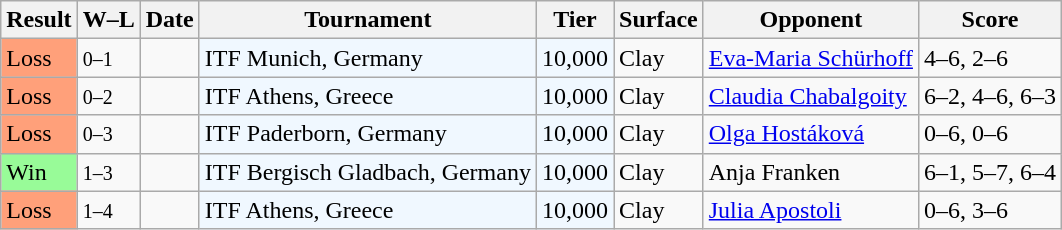<table class="sortable wikitable">
<tr>
<th>Result</th>
<th class="unsortable">W–L</th>
<th>Date</th>
<th>Tournament</th>
<th>Tier</th>
<th>Surface</th>
<th>Opponent</th>
<th class="unsortable">Score</th>
</tr>
<tr>
<td bgcolor=FFA07A>Loss</td>
<td><small>0–1</small></td>
<td></td>
<td style="background:#f0f8ff;">ITF Munich, Germany</td>
<td style="background:#f0f8ff;">10,000</td>
<td>Clay</td>
<td> <a href='#'>Eva-Maria Schürhoff</a></td>
<td>4–6, 2–6</td>
</tr>
<tr>
<td bgcolor=FFA07A>Loss</td>
<td><small>0–2</small></td>
<td></td>
<td style="background:#f0f8ff;">ITF Athens, Greece</td>
<td style="background:#f0f8ff;">10,000</td>
<td>Clay</td>
<td> <a href='#'>Claudia Chabalgoity</a></td>
<td>6–2, 4–6, 6–3</td>
</tr>
<tr>
<td bgcolor=FFA07A>Loss</td>
<td><small>0–3</small></td>
<td></td>
<td style="background:#f0f8ff;">ITF Paderborn, Germany</td>
<td style="background:#f0f8ff;">10,000</td>
<td>Clay</td>
<td> <a href='#'>Olga Hostáková</a></td>
<td>0–6, 0–6</td>
</tr>
<tr>
<td bgcolor=98FB98>Win</td>
<td><small>1–3</small></td>
<td></td>
<td style="background:#f0f8ff;">ITF Bergisch Gladbach, Germany</td>
<td style="background:#f0f8ff;">10,000</td>
<td>Clay</td>
<td> Anja Franken</td>
<td>6–1, 5–7, 6–4</td>
</tr>
<tr>
<td bgcolor=FFA07A>Loss</td>
<td><small>1–4</small></td>
<td></td>
<td style="background:#f0f8ff;">ITF Athens, Greece</td>
<td style="background:#f0f8ff;">10,000</td>
<td>Clay</td>
<td> <a href='#'>Julia Apostoli</a></td>
<td>0–6, 3–6</td>
</tr>
</table>
